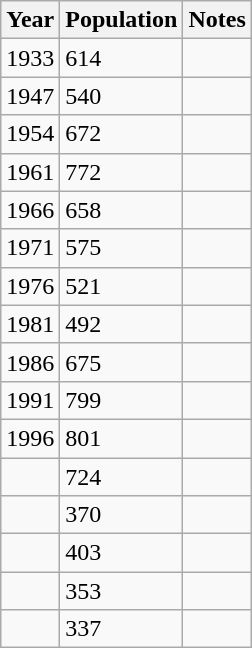<table class="wikitable">
<tr>
<th>Year</th>
<th>Population</th>
<th>Notes</th>
</tr>
<tr>
<td>1933</td>
<td>614</td>
<td></td>
</tr>
<tr>
<td>1947</td>
<td>540</td>
<td></td>
</tr>
<tr>
<td>1954</td>
<td>672</td>
<td></td>
</tr>
<tr>
<td>1961</td>
<td>772</td>
<td></td>
</tr>
<tr>
<td>1966</td>
<td>658</td>
<td></td>
</tr>
<tr>
<td>1971</td>
<td>575</td>
<td></td>
</tr>
<tr>
<td>1976</td>
<td>521</td>
<td></td>
</tr>
<tr>
<td>1981</td>
<td>492</td>
<td></td>
</tr>
<tr>
<td>1986</td>
<td>675</td>
<td></td>
</tr>
<tr>
<td>1991</td>
<td>799</td>
<td></td>
</tr>
<tr>
<td>1996</td>
<td>801</td>
<td></td>
</tr>
<tr>
<td></td>
<td>724</td>
<td></td>
</tr>
<tr>
<td></td>
<td>370</td>
<td></td>
</tr>
<tr>
<td></td>
<td>403</td>
<td></td>
</tr>
<tr>
<td></td>
<td>353</td>
<td></td>
</tr>
<tr>
<td></td>
<td>337</td>
<td></td>
</tr>
</table>
